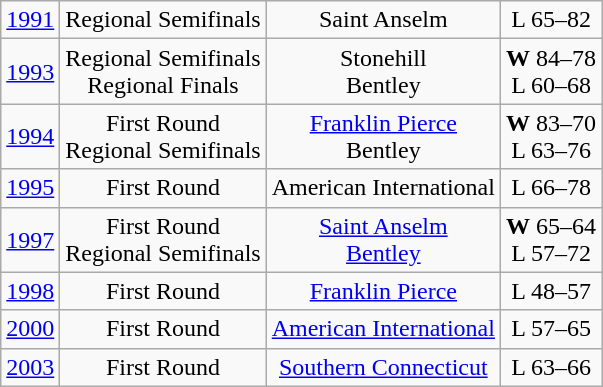<table class=wikitable style="text-align:center">
<tr align="center">
<td><a href='#'>1991</a></td>
<td>Regional Semifinals</td>
<td>Saint Anselm</td>
<td>L 65–82</td>
</tr>
<tr align="center">
<td><a href='#'>1993</a></td>
<td>Regional Semifinals<br>Regional Finals</td>
<td>Stonehill<br>Bentley</td>
<td><strong>W</strong> 84–78<br>L 60–68</td>
</tr>
<tr align="center">
<td><a href='#'>1994</a></td>
<td>First Round<br>Regional Semifinals</td>
<td><a href='#'>Franklin Pierce</a><br>Bentley</td>
<td><strong>W</strong> 83–70<br>L 63–76</td>
</tr>
<tr align="center">
<td><a href='#'>1995</a></td>
<td>First Round</td>
<td>American International</td>
<td>L 66–78</td>
</tr>
<tr align="center">
<td><a href='#'>1997</a></td>
<td>First Round<br>Regional Semifinals</td>
<td><a href='#'>Saint Anselm</a><br><a href='#'>Bentley</a></td>
<td><strong>W</strong> 65–64<br>L 57–72</td>
</tr>
<tr align="center">
<td><a href='#'>1998</a></td>
<td>First Round</td>
<td><a href='#'>Franklin Pierce</a></td>
<td>L 48–57</td>
</tr>
<tr align="center">
<td><a href='#'>2000</a></td>
<td>First Round</td>
<td><a href='#'>American International</a></td>
<td>L 57–65</td>
</tr>
<tr align="center">
<td><a href='#'>2003</a></td>
<td>First Round</td>
<td><a href='#'>Southern Connecticut</a></td>
<td>L 63–66</td>
</tr>
</table>
